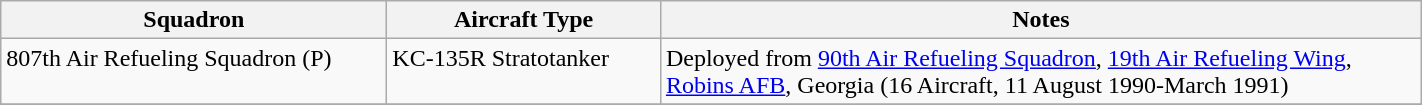<table class="wikitable">
<tr>
<th scope="col" width="250">Squadron</th>
<th scope="col" width="175">Aircraft Type</th>
<th scope="col" width="500">Notes</th>
</tr>
<tr valign="top">
<td>807th Air Refueling Squadron (P)</td>
<td>KC-135R Stratotanker</td>
<td>Deployed from <a href='#'>90th Air Refueling Squadron</a>, <a href='#'>19th Air Refueling Wing</a>, <a href='#'>Robins AFB</a>, Georgia (16 Aircraft, 11 August 1990-March 1991)</td>
</tr>
<tr>
</tr>
<tr>
</tr>
</table>
